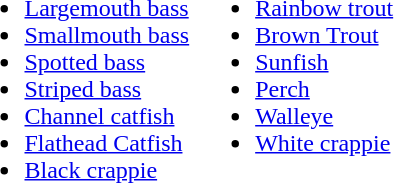<table>
<tr>
<td></td>
</tr>
<tr valign="top">
<td><br><ul><li><a href='#'>Largemouth bass</a></li><li><a href='#'>Smallmouth bass</a></li><li><a href='#'>Spotted bass</a></li><li><a href='#'>Striped bass</a></li><li><a href='#'>Channel catfish</a></li><li><a href='#'>Flathead Catfish</a></li><li><a href='#'>Black crappie</a></li></ul></td>
<td><br><ul><li><a href='#'>Rainbow trout</a></li><li><a href='#'>Brown Trout</a></li><li><a href='#'>Sunfish</a></li><li><a href='#'>Perch</a></li><li><a href='#'>Walleye</a></li><li><a href='#'>White crappie</a></li></ul></td>
</tr>
</table>
